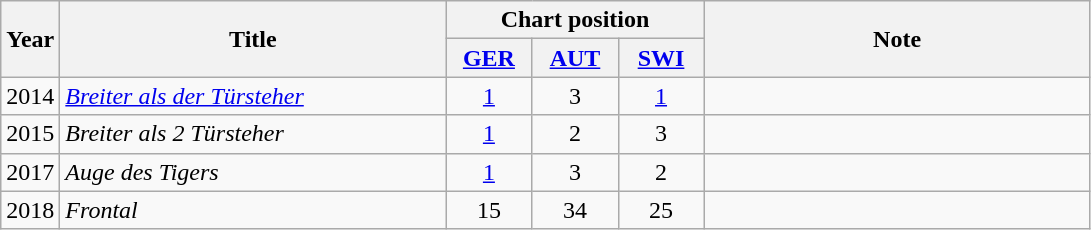<table class="wikitable">
<tr class="backgroundcolour8">
<th rowspan="2">Year</th>
<th width="250" rowspan="2">Title</th>
<th colspan="3">Chart position</th>
<th width="250" rowspan="2">Note</th>
</tr>
<tr>
<th width="50"><a href='#'>GER</a></th>
<th width="50"><a href='#'>AUT</a></th>
<th width="50"><a href='#'>SWI</a></th>
</tr>
<tr>
<td>2014</td>
<td><em><a href='#'>Breiter als der Türsteher</a></em></td>
<td align="center"><a href='#'>1</a></td>
<td align="center">3</td>
<td align="center"><a href='#'>1</a></td>
<td></td>
</tr>
<tr>
<td>2015</td>
<td><em>Breiter als 2 Türsteher</em></td>
<td align="center"><a href='#'>1</a></td>
<td align="center">2</td>
<td align="center">3</td>
<td></td>
</tr>
<tr>
<td>2017</td>
<td><em>Auge des Tigers</em></td>
<td align="center"><a href='#'>1</a></td>
<td align="center">3</td>
<td align="center">2</td>
<td></td>
</tr>
<tr>
<td>2018</td>
<td><em>Frontal</em></td>
<td align="center">15</td>
<td align="center">34</td>
<td align="center">25</td>
<td></td>
</tr>
</table>
